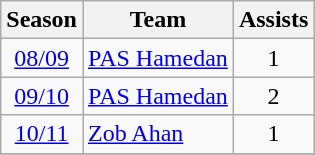<table class="wikitable" style="text-align: center;">
<tr>
<th>Season</th>
<th>Team</th>
<th>Assists</th>
</tr>
<tr>
<td><a href='#'>08/09</a></td>
<td align="left"><a href='#'>PAS Hamedan</a></td>
<td>1</td>
</tr>
<tr>
<td><a href='#'>09/10</a></td>
<td align="left"><a href='#'>PAS Hamedan</a></td>
<td>2</td>
</tr>
<tr>
<td><a href='#'>10/11</a></td>
<td align="left"><a href='#'>Zob Ahan</a></td>
<td>1</td>
</tr>
<tr>
</tr>
</table>
